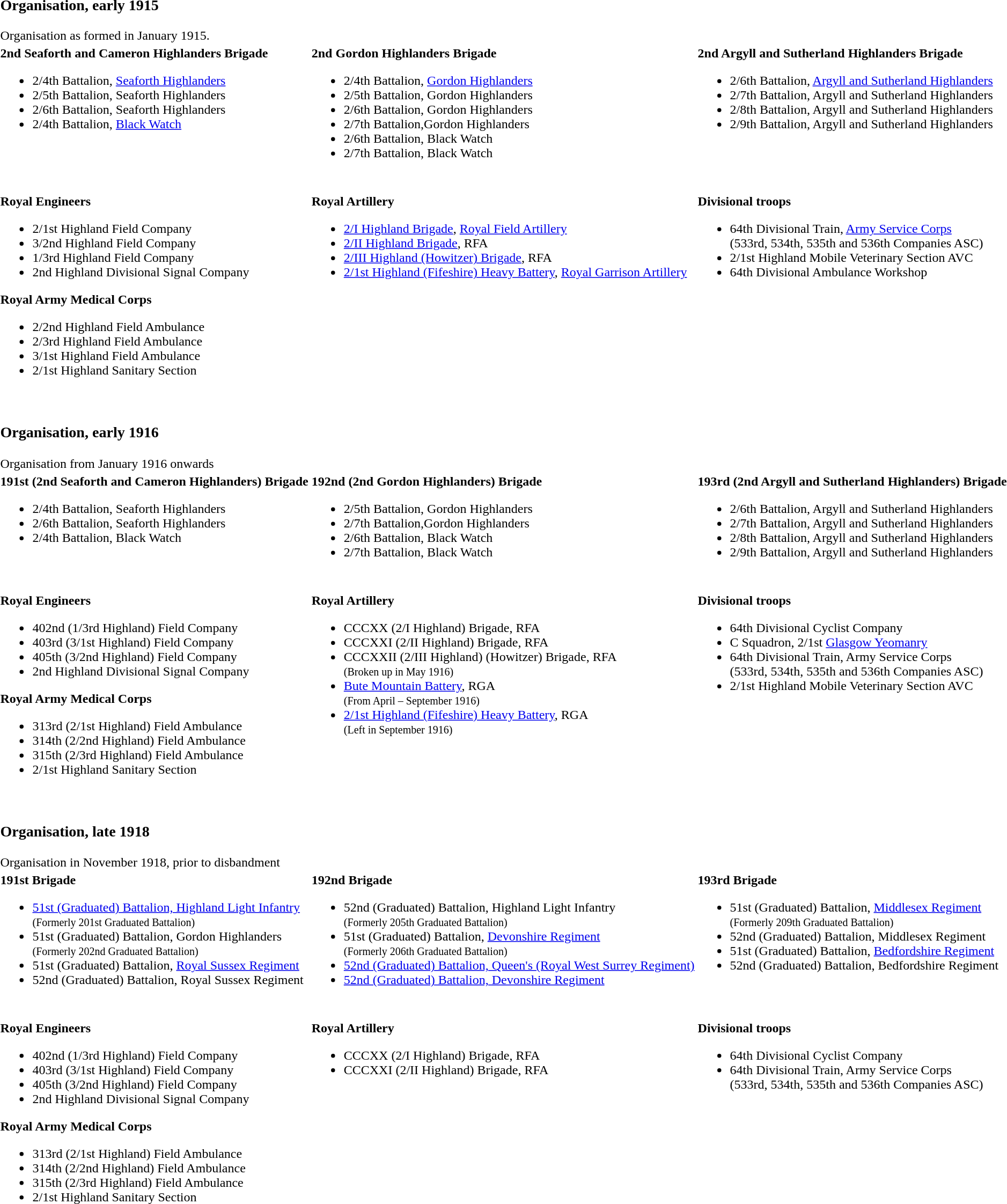<table>
<tr>
<td colspan="3"><br><h3>Organisation, early 1915</h3>Organisation as formed in January 1915.</td>
</tr>
<tr valign="top">
<td><strong>2nd Seaforth and Cameron Highlanders Brigade</strong><br><ul><li>2/4th Battalion, <a href='#'>Seaforth Highlanders</a></li><li>2/5th Battalion, Seaforth Highlanders</li><li>2/6th Battalion, Seaforth Highlanders</li><li>2/4th Battalion, <a href='#'>Black Watch</a></li></ul></td>
<td><strong>2nd Gordon Highlanders Brigade</strong><br><ul><li>2/4th Battalion, <a href='#'>Gordon Highlanders</a></li><li>2/5th Battalion, Gordon Highlanders</li><li>2/6th Battalion, Gordon Highlanders</li><li>2/7th Battalion,Gordon Highlanders</li><li>2/6th Battalion, Black Watch</li><li>2/7th Battalion, Black Watch</li></ul></td>
<td><strong>2nd Argyll and Sutherland Highlanders Brigade</strong><br><ul><li>2/6th Battalion, <a href='#'>Argyll and Sutherland Highlanders</a></li><li>2/7th Battalion, Argyll and Sutherland Highlanders</li><li>2/8th Battalion, Argyll and Sutherland Highlanders</li><li>2/9th Battalion, Argyll and Sutherland Highlanders</li></ul></td>
</tr>
<tr>
<td> </td>
<td> </td>
<td> </td>
</tr>
<tr valign="top">
<td><strong>Royal Engineers</strong><br><ul><li>2/1st Highland Field Company</li><li>3/2nd Highland Field Company</li><li>1/3rd Highland Field Company</li><li>2nd Highland Divisional Signal Company</li></ul><strong>Royal Army Medical Corps</strong><ul><li>2/2nd Highland Field Ambulance</li><li>2/3rd Highland Field Ambulance</li><li>3/1st Highland Field Ambulance</li><li>2/1st Highland Sanitary Section</li></ul></td>
<td><strong>Royal Artillery</strong><br><ul><li><a href='#'>2/I Highland Brigade</a>, <a href='#'>Royal Field Artillery</a></li><li><a href='#'>2/II Highland Brigade</a>, RFA</li><li><a href='#'>2/III Highland (Howitzer) Brigade</a>, RFA</li><li><a href='#'>2/1st Highland (Fifeshire) Heavy Battery</a>, <a href='#'>Royal Garrison Artillery</a></li></ul></td>
<td><strong>Divisional troops</strong><br><ul><li>64th Divisional Train, <a href='#'>Army Service Corps</a><br>(533rd, 534th, 535th and 536th Companies ASC)</li><li>2/1st Highland Mobile Veterinary Section AVC</li><li>64th Divisional Ambulance Workshop</li></ul></td>
</tr>
<tr>
<td colspan="3"><br><h3>Organisation, early 1916</h3>Organisation from January 1916 onwards</td>
</tr>
<tr valign="top">
<td><strong>191st (2nd Seaforth and Cameron Highlanders) Brigade</strong><br><ul><li>2/4th Battalion, Seaforth Highlanders</li><li>2/6th Battalion, Seaforth Highlanders</li><li>2/4th Battalion, Black Watch</li></ul></td>
<td><strong>192nd (2nd Gordon Highlanders) Brigade</strong><br><ul><li>2/5th Battalion, Gordon Highlanders</li><li>2/7th Battalion,Gordon Highlanders</li><li>2/6th Battalion, Black Watch</li><li>2/7th Battalion, Black Watch</li></ul></td>
<td><strong>193rd (2nd Argyll and Sutherland Highlanders) Brigade</strong><br><ul><li>2/6th Battalion, Argyll and Sutherland Highlanders</li><li>2/7th Battalion, Argyll and Sutherland Highlanders</li><li>2/8th Battalion, Argyll and Sutherland Highlanders</li><li>2/9th Battalion, Argyll and Sutherland Highlanders</li></ul></td>
</tr>
<tr>
<td> </td>
<td> </td>
<td> </td>
</tr>
<tr valign="top">
<td><strong>Royal Engineers</strong><br><ul><li>402nd (1/3rd Highland) Field Company</li><li>403rd (3/1st Highland) Field Company</li><li>405th (3/2nd Highland) Field Company</li><li>2nd Highland Divisional Signal Company</li></ul><strong>Royal Army Medical Corps</strong><ul><li>313rd (2/1st Highland) Field Ambulance</li><li>314th (2/2nd Highland) Field Ambulance</li><li>315th (2/3rd Highland) Field Ambulance</li><li>2/1st Highland Sanitary Section</li></ul></td>
<td><strong>Royal Artillery</strong><br><ul><li>CCCXX (2/I Highland) Brigade, RFA</li><li>CCCXXI (2/II Highland) Brigade, RFA</li><li>CCCXXII (2/III Highland) (Howitzer) Brigade, RFA<br><small>(Broken up in May 1916)</small></li><li><a href='#'>Bute Mountain Battery</a>, RGA<br><small>(From April – September 1916)</small></li><li><a href='#'>2/1st Highland (Fifeshire) Heavy Battery</a>, RGA<br><small>(Left in September 1916)</small></li></ul></td>
<td><strong>Divisional troops</strong><br><ul><li>64th Divisional Cyclist Company</li><li>C Squadron, 2/1st <a href='#'>Glasgow Yeomanry</a></li><li>64th Divisional Train, Army Service Corps<br>(533rd, 534th, 535th and 536th Companies ASC)</li><li>2/1st Highland Mobile Veterinary Section AVC</li></ul></td>
</tr>
<tr>
<td colspan="3"><br><h3>Organisation, late 1918</h3>Organisation in November 1918, prior to disbandment</td>
</tr>
<tr valign="top">
<td><strong>191st Brigade</strong><br><ul><li><a href='#'>51st (Graduated) Battalion, Highland Light Infantry</a><br><small>(Formerly 201st Graduated Battalion)</small></li><li>51st (Graduated) Battalion, Gordon Highlanders<br><small>(Formerly 202nd Graduated Battalion)</small></li><li>51st (Graduated) Battalion, <a href='#'>Royal Sussex Regiment</a></li><li>52nd (Graduated) Battalion, Royal Sussex Regiment</li></ul></td>
<td><strong>192nd Brigade</strong><br><ul><li>52nd (Graduated) Battalion, Highland Light Infantry<br><small>(Formerly 205th Graduated Battalion)</small></li><li>51st (Graduated) Battalion, <a href='#'>Devonshire Regiment</a><br><small>(Formerly 206th Graduated Battalion)</small></li><li><a href='#'>52nd (Graduated) Battalion, Queen's (Royal West Surrey Regiment)</a></li><li><a href='#'>52nd (Graduated) Battalion, Devonshire Regiment</a></li></ul></td>
<td><strong>193rd Brigade</strong><br><ul><li>51st (Graduated) Battalion, <a href='#'>Middlesex Regiment</a><br><small>(Formerly 209th Graduated Battalion)</small></li><li>52nd (Graduated) Battalion, Middlesex Regiment</li><li>51st (Graduated) Battalion, <a href='#'>Bedfordshire Regiment</a></li><li>52nd (Graduated) Battalion, Bedfordshire Regiment</li></ul></td>
</tr>
<tr>
<td> </td>
<td> </td>
<td> </td>
</tr>
<tr valign="top">
<td><strong>Royal Engineers</strong><br><ul><li>402nd (1/3rd Highland) Field Company</li><li>403rd (3/1st Highland) Field Company</li><li>405th (3/2nd Highland) Field Company</li><li>2nd Highland Divisional Signal Company</li></ul><strong>Royal Army Medical Corps</strong><ul><li>313rd (2/1st Highland) Field Ambulance</li><li>314th (2/2nd Highland) Field Ambulance</li><li>315th (2/3rd Highland) Field Ambulance</li><li>2/1st Highland Sanitary Section</li></ul></td>
<td><strong>Royal Artillery</strong><br><ul><li>CCCXX (2/I Highland) Brigade, RFA</li><li>CCCXXI (2/II Highland) Brigade, RFA</li></ul></td>
<td><strong>Divisional troops</strong><br><ul><li>64th Divisional Cyclist Company</li><li>64th Divisional Train, Army Service Corps<br>(533rd, 534th, 535th and 536th Companies ASC)</li></ul></td>
</tr>
<tr>
<td colspan="3"></td>
</tr>
</table>
